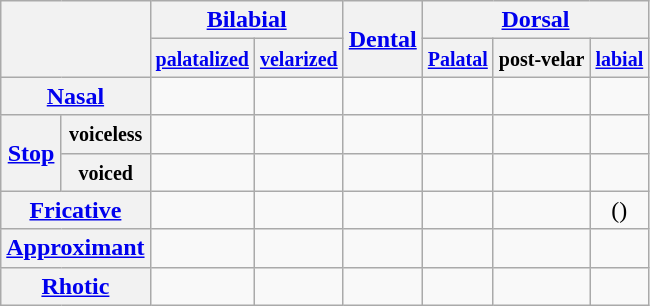<table class="wikitable" style="text-align: center;">
<tr>
<th rowspan=2 colspan=2></th>
<th colspan=2><a href='#'>Bilabial</a></th>
<th rowspan=2><a href='#'>Dental</a></th>
<th colspan=3><a href='#'>Dorsal</a></th>
</tr>
<tr>
<th><small><a href='#'>palatalized</a></small></th>
<th><small><a href='#'>velarized</a></small></th>
<th><small><a href='#'>Palatal</a></small></th>
<th><small>post-velar</small></th>
<th><small><a href='#'>labial</a></small></th>
</tr>
<tr>
<th colspan=2><a href='#'>Nasal</a></th>
<td></td>
<td></td>
<td></td>
<td></td>
<td></td>
<td></td>
</tr>
<tr>
<th rowspan=2><a href='#'>Stop</a></th>
<th><small>voiceless</small></th>
<td></td>
<td></td>
<td></td>
<td></td>
<td></td>
<td></td>
</tr>
<tr>
<th><small>voiced</small></th>
<td></td>
<td></td>
<td></td>
<td></td>
<td></td>
<td></td>
</tr>
<tr>
<th colspan=2><a href='#'>Fricative</a></th>
<td></td>
<td></td>
<td></td>
<td></td>
<td></td>
<td>()</td>
</tr>
<tr>
<th colspan=2><a href='#'>Approximant</a></th>
<td></td>
<td></td>
<td></td>
<td></td>
<td></td>
<td></td>
</tr>
<tr>
<th colspan=2><a href='#'>Rhotic</a></th>
<td></td>
<td></td>
<td> </td>
<td></td>
<td></td>
<td></td>
</tr>
</table>
